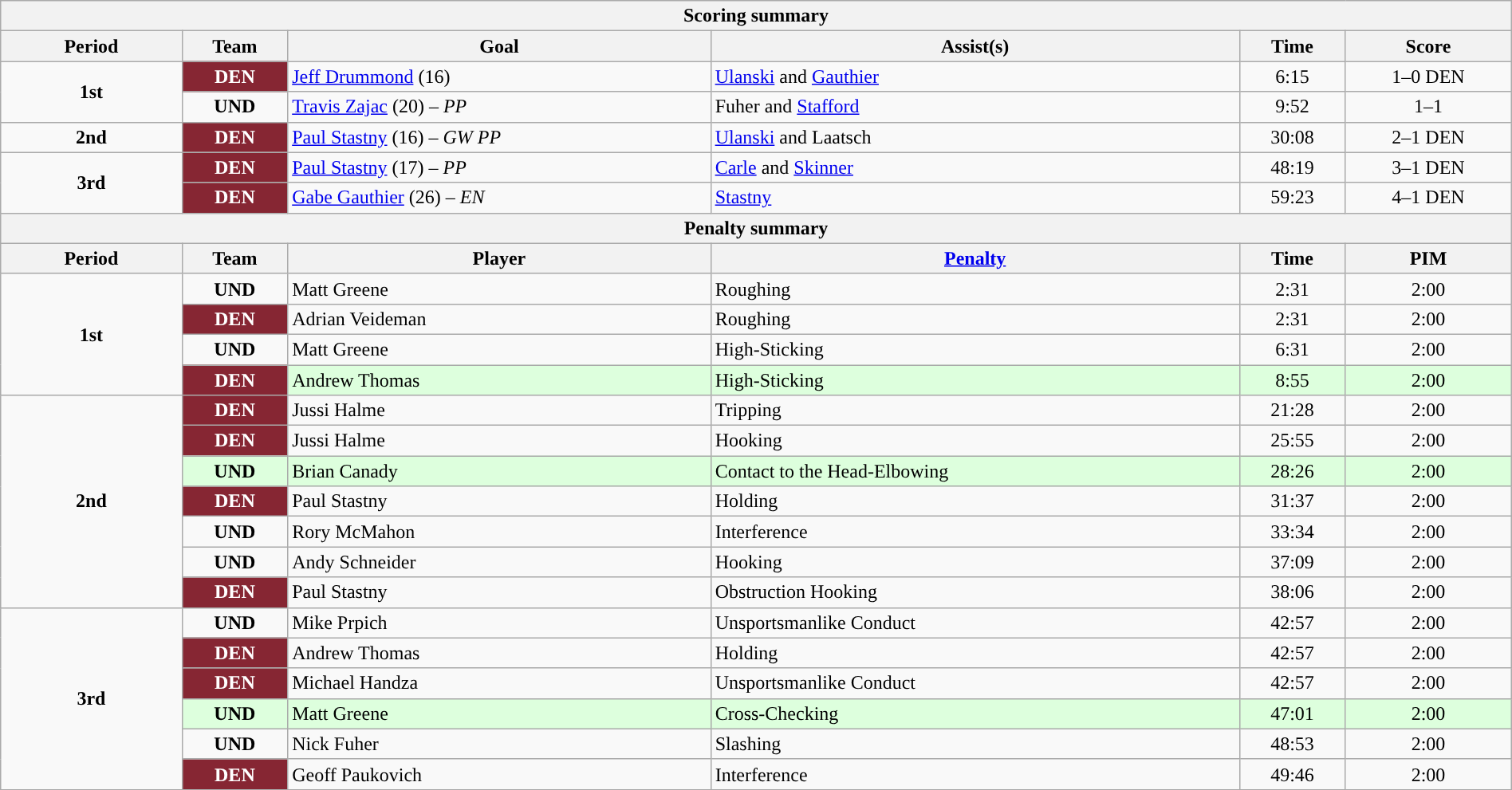<table style="width:100%;" class="wikitable">
<tr>
<th colspan=6>Scoring summary</th>
</tr>
<tr>
<th style="width:12%;">Period</th>
<th style="width:7%;">Team</th>
<th style="width:28%;">Goal</th>
<th style="width:35%;">Assist(s)</th>
<th style="width:7%;">Time</th>
<th style="width:11%;">Score</th>
</tr>
<tr>
<td style="text-align:center;" rowspan="2"><strong>1st</strong></td>
<td align=center style="color:white; background:#862633; "><strong>DEN</strong></td>
<td><a href='#'>Jeff Drummond</a> (16)</td>
<td><a href='#'>Ulanski</a> and <a href='#'>Gauthier</a></td>
<td align=center>6:15</td>
<td align=center>1–0 DEN</td>
</tr>
<tr>
<td align=center><strong>UND</strong></td>
<td><a href='#'>Travis Zajac</a> (20) – <em>PP</em></td>
<td>Fuher and <a href='#'>Stafford</a></td>
<td align=center>9:52</td>
<td align=center>1–1</td>
</tr>
<tr>
<td style="text-align:center;" rowspan="1"><strong>2nd</strong></td>
<td align=center style="color:white; background:#862633; "><strong>DEN</strong></td>
<td><a href='#'>Paul Stastny</a> (16) – <em>GW PP</em></td>
<td><a href='#'>Ulanski</a> and Laatsch</td>
<td align=center>30:08</td>
<td align=center>2–1 DEN</td>
</tr>
<tr>
<td style="text-align:center;" rowspan="2"><strong>3rd</strong></td>
<td align=center style="color:white; background:#862633; "><strong>DEN</strong></td>
<td><a href='#'>Paul Stastny</a> (17) – <em>PP</em></td>
<td><a href='#'>Carle</a> and <a href='#'>Skinner</a></td>
<td align=center>48:19</td>
<td align=center>3–1 DEN</td>
</tr>
<tr>
<td align=center style="color:white; background:#862633; "><strong>DEN</strong></td>
<td><a href='#'>Gabe Gauthier</a> (26) – <em>EN</em></td>
<td><a href='#'>Stastny</a></td>
<td align=center>59:23</td>
<td align=center>4–1 DEN</td>
</tr>
<tr>
<th colspan=6>Penalty summary</th>
</tr>
<tr>
<th style="width:12%;">Period</th>
<th style="width:7%;">Team</th>
<th style="width:28%;">Player</th>
<th style="width:35%;"><a href='#'>Penalty</a></th>
<th style="width:7%;">Time</th>
<th style="width:11%;">PIM</th>
</tr>
<tr>
<td style="text-align:center;" rowspan="4"><strong>1st</strong></td>
<td align=center><strong>UND</strong></td>
<td>Matt Greene</td>
<td>Roughing</td>
<td align=center>2:31</td>
<td align=center>2:00</td>
</tr>
<tr>
<td align=center style="color:white; background:#862633; "><strong>DEN</strong></td>
<td>Adrian Veideman</td>
<td>Roughing</td>
<td align=center>2:31</td>
<td align=center>2:00</td>
</tr>
<tr>
<td align=center><strong>UND</strong></td>
<td>Matt Greene</td>
<td>High-Sticking</td>
<td align=center>6:31</td>
<td align=center>2:00</td>
</tr>
<tr bgcolor=ddffdd>
<td align=center style="color:white; background:#862633; "><strong>DEN</strong></td>
<td>Andrew Thomas</td>
<td>High-Sticking</td>
<td align=center>8:55</td>
<td align=center>2:00</td>
</tr>
<tr>
<td style="text-align:center;" rowspan="7"><strong>2nd</strong></td>
<td align=center style="color:white; background:#862633; "><strong>DEN</strong></td>
<td>Jussi Halme</td>
<td>Tripping</td>
<td align=center>21:28</td>
<td align=center>2:00</td>
</tr>
<tr>
<td align=center style="color:white; background:#862633; "><strong>DEN</strong></td>
<td>Jussi Halme</td>
<td>Hooking</td>
<td align=center>25:55</td>
<td align=center>2:00</td>
</tr>
<tr bgcolor=ddffdd>
<td align=center><strong>UND</strong></td>
<td>Brian Canady</td>
<td>Contact to the Head-Elbowing</td>
<td align=center>28:26</td>
<td align=center>2:00</td>
</tr>
<tr>
<td align=center style="color:white; background:#862633; "><strong>DEN</strong></td>
<td>Paul Stastny</td>
<td>Holding</td>
<td align=center>31:37</td>
<td align=center>2:00</td>
</tr>
<tr>
<td align=center><strong>UND</strong></td>
<td>Rory McMahon</td>
<td>Interference</td>
<td align=center>33:34</td>
<td align=center>2:00</td>
</tr>
<tr>
<td align=center><strong>UND</strong></td>
<td>Andy Schneider</td>
<td>Hooking</td>
<td align=center>37:09</td>
<td align=center>2:00</td>
</tr>
<tr>
<td align=center style="color:white; background:#862633; "><strong>DEN</strong></td>
<td>Paul Stastny</td>
<td>Obstruction Hooking</td>
<td align=center>38:06</td>
<td align=center>2:00</td>
</tr>
<tr>
<td style="text-align:center;" rowspan="6"><strong>3rd</strong></td>
<td align=center><strong>UND</strong></td>
<td>Mike Prpich</td>
<td>Unsportsmanlike Conduct</td>
<td align=center>42:57</td>
<td align=center>2:00</td>
</tr>
<tr>
<td align=center style="color:white; background:#862633; "><strong>DEN</strong></td>
<td>Andrew Thomas</td>
<td>Holding</td>
<td align=center>42:57</td>
<td align=center>2:00</td>
</tr>
<tr>
<td align=center style="color:white; background:#862633; "><strong>DEN</strong></td>
<td>Michael Handza</td>
<td>Unsportsmanlike Conduct</td>
<td align=center>42:57</td>
<td align=center>2:00</td>
</tr>
<tr bgcolor=ddffdd>
<td align=center><strong>UND</strong></td>
<td>Matt Greene</td>
<td>Cross-Checking</td>
<td align=center>47:01</td>
<td align=center>2:00</td>
</tr>
<tr>
<td align=center><strong>UND</strong></td>
<td>Nick Fuher</td>
<td>Slashing</td>
<td align=center>48:53</td>
<td align=center>2:00</td>
</tr>
<tr>
<td align=center style="color:white; background:#862633; "><strong>DEN</strong></td>
<td>Geoff Paukovich</td>
<td>Interference</td>
<td align=center>49:46</td>
<td align=center>2:00</td>
</tr>
<tr>
</tr>
</table>
